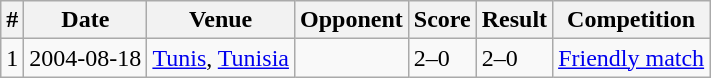<table class="wikitable">
<tr>
<th>#</th>
<th>Date</th>
<th>Venue</th>
<th>Opponent</th>
<th>Score</th>
<th>Result</th>
<th>Competition</th>
</tr>
<tr>
<td>1</td>
<td>2004-08-18</td>
<td><a href='#'>Tunis</a>, <a href='#'>Tunisia</a></td>
<td></td>
<td>2–0</td>
<td>2–0</td>
<td><a href='#'>Friendly match</a></td>
</tr>
</table>
